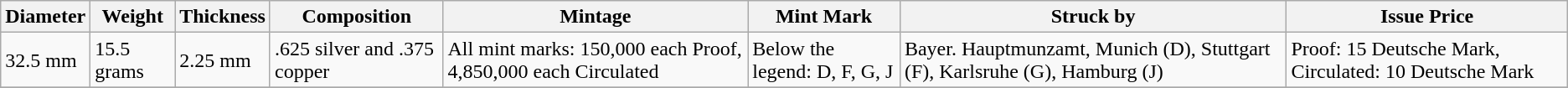<table class="wikitable">
<tr>
<th>Diameter</th>
<th>Weight</th>
<th>Thickness</th>
<th>Composition</th>
<th>Mintage</th>
<th>Mint Mark</th>
<th>Struck by</th>
<th>Issue Price</th>
</tr>
<tr>
<td>32.5 mm</td>
<td>15.5 grams</td>
<td>2.25 mm</td>
<td>.625 silver and .375 copper</td>
<td>All mint marks: 150,000 each Proof, 4,850,000 each Circulated</td>
<td>Below the legend: D, F, G, J</td>
<td>Bayer. Hauptmunzamt, Munich (D), Stuttgart (F), Karlsruhe (G), Hamburg (J)</td>
<td>Proof: 15 Deutsche Mark, Circulated: 10 Deutsche Mark</td>
</tr>
<tr>
</tr>
</table>
